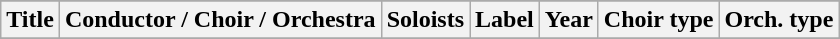<table class="wikitable sortable plainrowheaders" style="margin-right: 0;">
<tr>
</tr>
<tr>
<th scope="col">Title</th>
<th scope="col">Conductor / Choir / Orchestra</th>
<th scope="col">Soloists</th>
<th scope="col">Label</th>
<th scope="col">Year</th>
<th scope="col">Choir type</th>
<th scope="col">Orch. type</th>
</tr>
<tr>
</tr>
</table>
